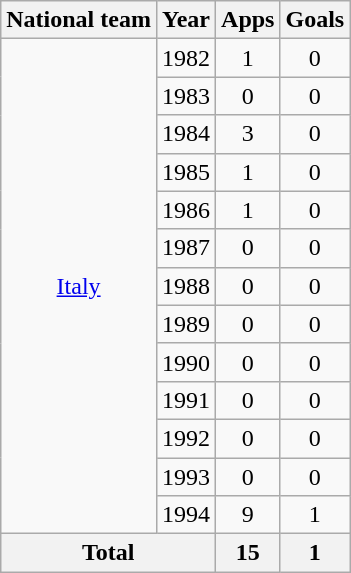<table class="wikitable" style="text-align:center">
<tr>
<th>National team</th>
<th>Year</th>
<th>Apps</th>
<th>Goals</th>
</tr>
<tr>
<td rowspan="13"><a href='#'>Italy</a></td>
<td>1982</td>
<td>1</td>
<td>0</td>
</tr>
<tr>
<td>1983</td>
<td>0</td>
<td>0</td>
</tr>
<tr>
<td>1984</td>
<td>3</td>
<td>0</td>
</tr>
<tr>
<td>1985</td>
<td>1</td>
<td>0</td>
</tr>
<tr>
<td>1986</td>
<td>1</td>
<td>0</td>
</tr>
<tr>
<td>1987</td>
<td>0</td>
<td>0</td>
</tr>
<tr>
<td>1988</td>
<td>0</td>
<td>0</td>
</tr>
<tr>
<td>1989</td>
<td>0</td>
<td>0</td>
</tr>
<tr>
<td>1990</td>
<td>0</td>
<td>0</td>
</tr>
<tr>
<td>1991</td>
<td>0</td>
<td>0</td>
</tr>
<tr>
<td>1992</td>
<td>0</td>
<td>0</td>
</tr>
<tr>
<td>1993</td>
<td>0</td>
<td>0</td>
</tr>
<tr>
<td>1994</td>
<td>9</td>
<td>1</td>
</tr>
<tr>
<th colspan="2">Total</th>
<th>15</th>
<th>1</th>
</tr>
</table>
